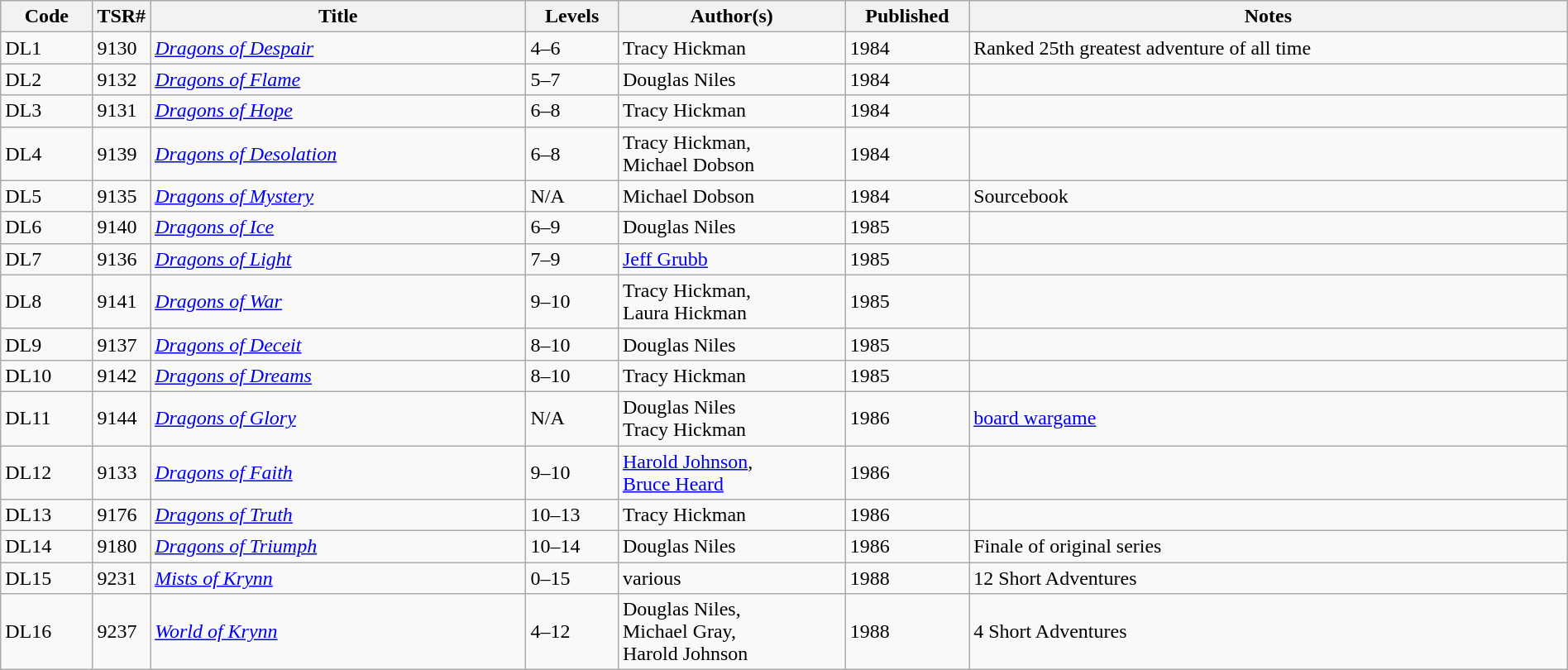<table class="wikitable" style="width: 100%">
<tr>
<th scope="col" style="width: 6%;">Code</th>
<th>TSR#</th>
<th scope="col" style="width: 25%;">Title</th>
<th scope="col" style="width: 6%;">Levels</th>
<th scope="col" style="width: 15%;">Author(s)</th>
<th scope="col" style="width: 8%;">Published</th>
<th scope="col" style="width: 40%;">Notes</th>
</tr>
<tr>
<td>DL1</td>
<td>9130</td>
<td><em><a href='#'>Dragons of Despair</a></em></td>
<td>4–6</td>
<td>Tracy Hickman</td>
<td>1984</td>
<td>Ranked 25th greatest adventure of all time</td>
</tr>
<tr>
<td>DL2</td>
<td>9132</td>
<td><em><a href='#'>Dragons of Flame</a></em></td>
<td>5–7</td>
<td>Douglas Niles</td>
<td>1984</td>
<td> </td>
</tr>
<tr>
<td>DL3</td>
<td>9131</td>
<td><em><a href='#'>Dragons of Hope</a></em></td>
<td>6–8</td>
<td>Tracy Hickman</td>
<td>1984</td>
<td> </td>
</tr>
<tr>
<td>DL4</td>
<td>9139</td>
<td><em><a href='#'>Dragons of Desolation</a></em></td>
<td>6–8</td>
<td>Tracy Hickman,<br>Michael Dobson</td>
<td>1984</td>
<td> </td>
</tr>
<tr>
<td>DL5</td>
<td>9135</td>
<td><em><a href='#'>Dragons of Mystery</a></em></td>
<td>N/A</td>
<td>Michael Dobson</td>
<td>1984</td>
<td>Sourcebook</td>
</tr>
<tr>
<td>DL6</td>
<td>9140</td>
<td><em><a href='#'>Dragons of Ice</a></em></td>
<td>6–9</td>
<td>Douglas Niles</td>
<td>1985</td>
<td> </td>
</tr>
<tr>
<td>DL7</td>
<td>9136</td>
<td><em><a href='#'>Dragons of Light</a></em></td>
<td>7–9</td>
<td><a href='#'>Jeff Grubb</a></td>
<td>1985</td>
<td> </td>
</tr>
<tr>
<td>DL8</td>
<td>9141</td>
<td><em><a href='#'>Dragons of War</a></em></td>
<td>9–10</td>
<td>Tracy Hickman,<br>Laura Hickman</td>
<td>1985</td>
<td> </td>
</tr>
<tr>
<td>DL9</td>
<td>9137</td>
<td><em><a href='#'>Dragons of Deceit</a></em></td>
<td>8–10</td>
<td>Douglas Niles</td>
<td>1985</td>
<td> </td>
</tr>
<tr>
<td>DL10</td>
<td>9142</td>
<td><em><a href='#'>Dragons of Dreams</a></em></td>
<td>8–10</td>
<td>Tracy Hickman</td>
<td>1985</td>
<td> </td>
</tr>
<tr>
<td>DL11</td>
<td>9144</td>
<td><em><a href='#'>Dragons of Glory</a></em></td>
<td>N/A</td>
<td>Douglas Niles<br>Tracy Hickman</td>
<td>1986</td>
<td><a href='#'>board wargame</a></td>
</tr>
<tr>
<td>DL12</td>
<td>9133</td>
<td><em><a href='#'>Dragons of Faith</a></em></td>
<td>9–10</td>
<td><a href='#'>Harold Johnson</a>,<br><a href='#'>Bruce Heard</a></td>
<td>1986</td>
<td> </td>
</tr>
<tr>
<td>DL13</td>
<td>9176</td>
<td><em><a href='#'>Dragons of Truth</a></em></td>
<td>10–13</td>
<td>Tracy Hickman</td>
<td>1986</td>
<td> </td>
</tr>
<tr>
<td>DL14</td>
<td>9180</td>
<td><em><a href='#'>Dragons of Triumph</a></em></td>
<td>10–14</td>
<td>Douglas Niles</td>
<td>1986</td>
<td>Finale of original series</td>
</tr>
<tr>
<td>DL15</td>
<td>9231</td>
<td><em><a href='#'>Mists of Krynn</a></em></td>
<td>0–15</td>
<td>various</td>
<td>1988</td>
<td>12 Short Adventures</td>
</tr>
<tr>
<td>DL16</td>
<td>9237</td>
<td><em><a href='#'>World of Krynn</a></em></td>
<td>4–12</td>
<td>Douglas Niles,<br>Michael Gray,<br>Harold Johnson</td>
<td>1988</td>
<td>4 Short Adventures</td>
</tr>
</table>
